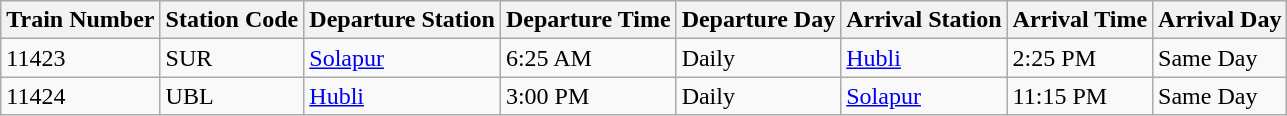<table class="wikitable">
<tr>
<th>Train Number</th>
<th>Station Code</th>
<th>Departure Station</th>
<th>Departure Time</th>
<th>Departure Day</th>
<th>Arrival Station</th>
<th>Arrival Time</th>
<th>Arrival Day</th>
</tr>
<tr>
<td>11423</td>
<td>SUR</td>
<td><a href='#'>Solapur</a></td>
<td>6:25 AM</td>
<td>Daily</td>
<td><a href='#'>Hubli</a></td>
<td>2:25 PM</td>
<td>Same Day</td>
</tr>
<tr>
<td>11424</td>
<td>UBL</td>
<td><a href='#'>Hubli</a></td>
<td>3:00 PM</td>
<td>Daily</td>
<td><a href='#'>Solapur</a></td>
<td>11:15 PM</td>
<td>Same Day</td>
</tr>
</table>
